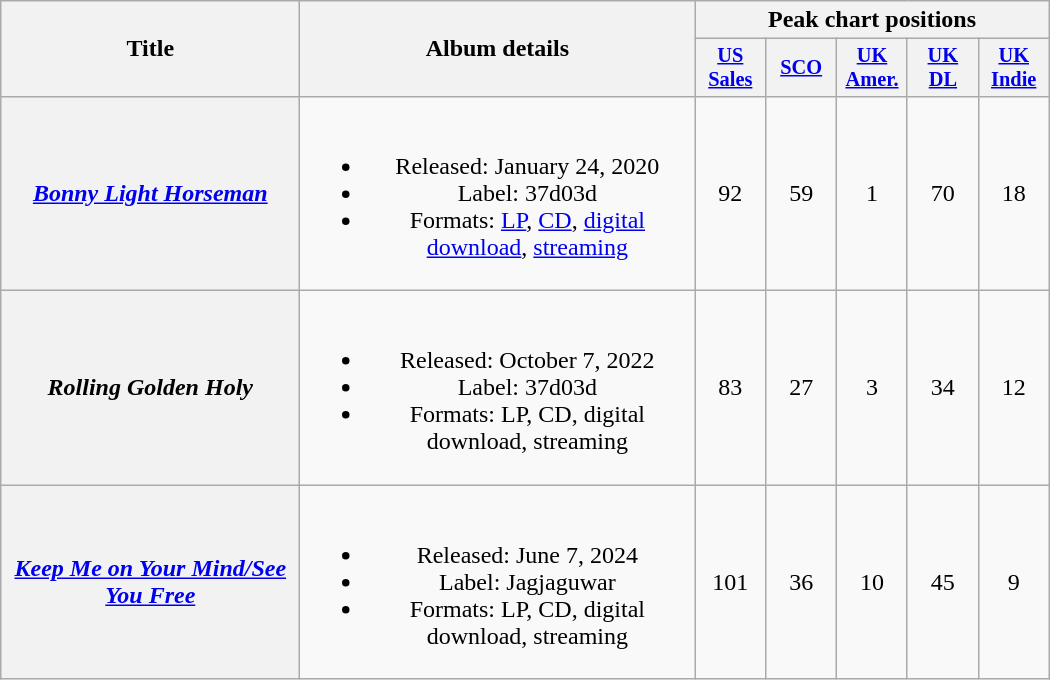<table class="wikitable plainrowheaders" style="text-align:center;" border="1">
<tr>
<th scope="col" rowspan="2" style="width:12em;">Title</th>
<th scope="col" rowspan="2" style="width:16em;">Album details</th>
<th scope="col" colspan="5">Peak chart positions</th>
</tr>
<tr>
<th scope="col" style="width:3em;font-size:85%;"><a href='#'>US<br>Sales</a><br></th>
<th scope="col" style="width:3em;font-size:85%;"><a href='#'>SCO</a><br></th>
<th scope="col" style="width:3em;font-size:85%;"><a href='#'>UK<br>Amer.</a><br></th>
<th scope="col" style="width:3em;font-size:85%;"><a href='#'>UK<br>DL</a><br></th>
<th scope="col" style="width:3em;font-size:85%;"><a href='#'>UK<br>Indie</a><br></th>
</tr>
<tr>
<th scope="row"><em><a href='#'>Bonny Light Horseman</a></em></th>
<td><br><ul><li>Released: January 24, 2020</li><li>Label: 37d03d</li><li>Formats: <a href='#'>LP</a>, <a href='#'>CD</a>, <a href='#'>digital download</a>, <a href='#'>streaming</a></li></ul></td>
<td>92</td>
<td>59</td>
<td>1</td>
<td>70</td>
<td>18</td>
</tr>
<tr>
<th scope="row"><em>Rolling Golden Holy</em></th>
<td><br><ul><li>Released: October 7, 2022</li><li>Label: 37d03d</li><li>Formats: LP, CD, digital download, streaming</li></ul></td>
<td>83</td>
<td>27</td>
<td>3</td>
<td>34</td>
<td>12</td>
</tr>
<tr>
<th scope="row"><em><a href='#'>Keep Me on Your Mind/See You Free</a></em></th>
<td><br><ul><li>Released: June 7, 2024</li><li>Label: Jagjaguwar</li><li>Formats: LP, CD, digital download, streaming</li></ul></td>
<td>101</td>
<td>36</td>
<td>10</td>
<td>45</td>
<td>9</td>
</tr>
</table>
